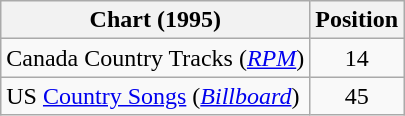<table class="wikitable sortable">
<tr>
<th scope="col">Chart (1995)</th>
<th scope="col">Position</th>
</tr>
<tr>
<td>Canada Country Tracks (<em><a href='#'>RPM</a></em>)</td>
<td align="center">14</td>
</tr>
<tr>
<td>US <a href='#'>Country Songs</a> (<em><a href='#'>Billboard</a></em>)</td>
<td align="center">45</td>
</tr>
</table>
